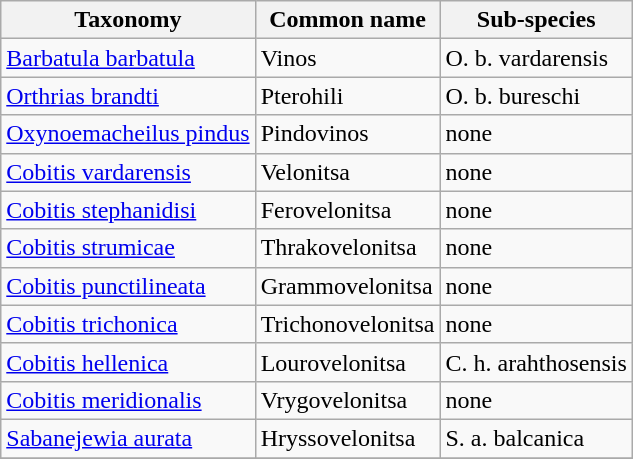<table class="wikitable">
<tr>
<th>Taxonomy</th>
<th>Common name</th>
<th>Sub-species</th>
</tr>
<tr>
<td><a href='#'>Barbatula barbatula</a></td>
<td>Vinos</td>
<td>O. b. vardarensis</td>
</tr>
<tr>
<td><a href='#'>Orthrias brandti</a></td>
<td>Pterohili</td>
<td>O. b. bureschi</td>
</tr>
<tr>
<td><a href='#'>Oxynoemacheilus pindus</a></td>
<td>Pindovinos</td>
<td>none</td>
</tr>
<tr>
<td><a href='#'>Cobitis vardarensis</a></td>
<td>Velonitsa</td>
<td>none</td>
</tr>
<tr>
<td><a href='#'>Cobitis stephanidisi</a></td>
<td>Ferovelonitsa</td>
<td>none</td>
</tr>
<tr>
<td><a href='#'>Cobitis strumicae</a></td>
<td>Thrakovelonitsa</td>
<td>none</td>
</tr>
<tr>
<td><a href='#'>Cobitis punctilineata</a></td>
<td>Grammovelonitsa</td>
<td>none</td>
</tr>
<tr>
<td><a href='#'>Cobitis trichonica</a></td>
<td>Trichonovelonitsa</td>
<td>none</td>
</tr>
<tr>
<td><a href='#'>Cobitis hellenica</a></td>
<td>Lourovelonitsa</td>
<td>C. h. arahthosensis</td>
</tr>
<tr>
<td><a href='#'>Cobitis meridionalis</a></td>
<td>Vrygovelonitsa</td>
<td>none</td>
</tr>
<tr>
<td><a href='#'>Sabanejewia aurata</a></td>
<td>Hryssovelonitsa</td>
<td>S. a. balcanica</td>
</tr>
<tr>
</tr>
</table>
